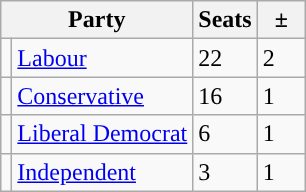<table class="wikitable">
<tr>
<th colspan="2">Party</th>
<th>Seats</th>
<th>  ±  </th>
</tr>
<tr>
<td style="background-color: "></td>
<td><a href='#'>Labour</a></td>
<td>22</td>
<td> 2</td>
</tr>
<tr>
<td style="background-color: "></td>
<td><a href='#'>Conservative</a></td>
<td>16</td>
<td> 1</td>
</tr>
<tr>
<td style="background-color: "></td>
<td><a href='#'>Liberal Democrat</a></td>
<td>6</td>
<td> 1</td>
</tr>
<tr>
<td style="background-color: "></td>
<td><a href='#'>Independent</a></td>
<td>3</td>
<td>1</td>
</tr>
</table>
